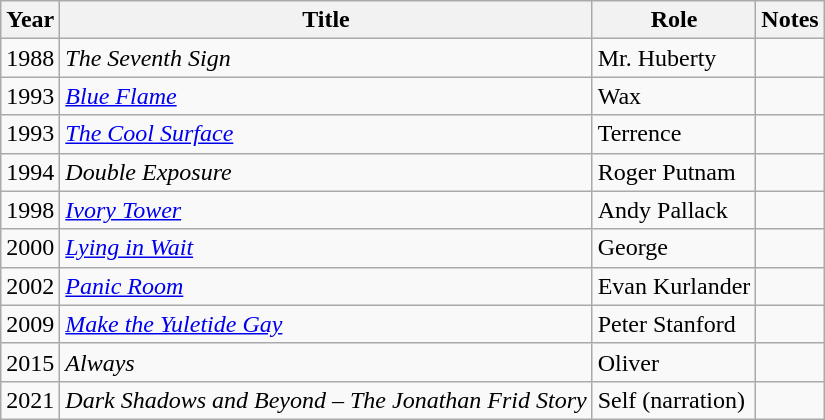<table class="wikitable sortable">
<tr>
<th>Year</th>
<th>Title</th>
<th>Role</th>
<th>Notes</th>
</tr>
<tr>
<td>1988</td>
<td><em>The Seventh Sign</em></td>
<td>Mr. Huberty</td>
<td></td>
</tr>
<tr>
<td>1993</td>
<td><a href='#'><em>Blue Flame</em></a></td>
<td>Wax</td>
<td></td>
</tr>
<tr>
<td>1993</td>
<td><em><a href='#'>The Cool Surface</a></em></td>
<td>Terrence</td>
<td></td>
</tr>
<tr>
<td>1994</td>
<td><em>Double Exposure</em></td>
<td>Roger Putnam</td>
<td></td>
</tr>
<tr>
<td>1998</td>
<td><a href='#'><em>Ivory Tower</em></a></td>
<td>Andy Pallack</td>
<td></td>
</tr>
<tr>
<td>2000</td>
<td><em><a href='#'>Lying in Wait</a></em></td>
<td>George</td>
<td></td>
</tr>
<tr>
<td>2002</td>
<td><em><a href='#'>Panic Room</a></em></td>
<td>Evan Kurlander</td>
<td></td>
</tr>
<tr>
<td>2009</td>
<td><em><a href='#'>Make the Yuletide Gay</a></em></td>
<td>Peter Stanford</td>
<td></td>
</tr>
<tr>
<td>2015</td>
<td><em>Always</em></td>
<td>Oliver</td>
<td></td>
</tr>
<tr>
<td>2021</td>
<td><em>Dark Shadows and Beyond – The Jonathan Frid Story</em></td>
<td>Self (narration)</td>
<td></td>
</tr>
</table>
